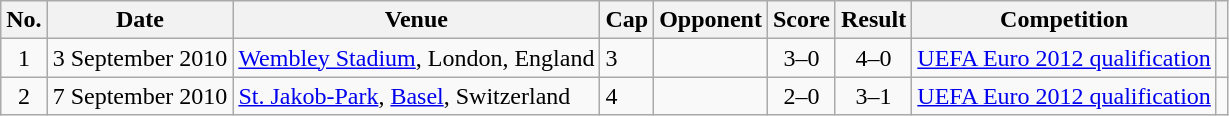<table class="wikitable sortable">
<tr>
<th scope="col">No.</th>
<th scope="col" data-sort-type="date">Date</th>
<th scope="col">Venue</th>
<th scope="col">Cap</th>
<th scope="col">Opponent</th>
<th scope="col">Score</th>
<th scope="col">Result</th>
<th scope="col">Competition</th>
<th scope="col" class="unsortable"></th>
</tr>
<tr>
<td align="center">1</td>
<td>3 September 2010</td>
<td><a href='#'>Wembley Stadium</a>, London, England</td>
<td>3</td>
<td></td>
<td align="center">3–0</td>
<td align="center">4–0</td>
<td><a href='#'>UEFA Euro 2012 qualification</a></td>
<td></td>
</tr>
<tr>
<td align="center">2</td>
<td>7 September 2010</td>
<td><a href='#'>St. Jakob-Park</a>, <a href='#'>Basel</a>, Switzerland</td>
<td>4</td>
<td></td>
<td align="center">2–0</td>
<td align="center">3–1</td>
<td><a href='#'>UEFA Euro 2012 qualification</a></td>
<td></td>
</tr>
</table>
